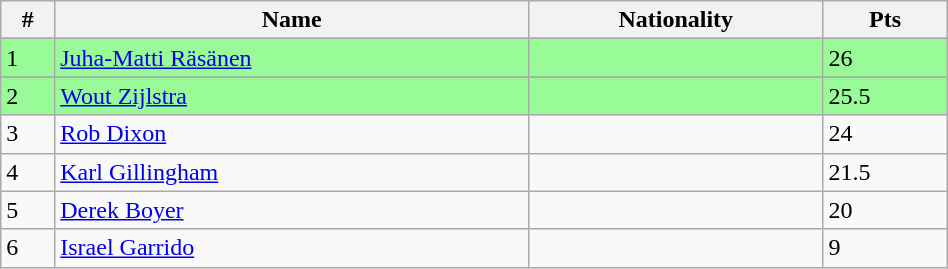<table class="wikitable" style="display: inline-table; width: 50%;">
<tr>
<th>#</th>
<th>Name</th>
<th>Nationality</th>
<th>Pts</th>
</tr>
<tr>
</tr>
<tr style="background:palegreen;">
<td>1</td>
<td><a href='#'>Juha-Matti Räsänen</a></td>
<td></td>
<td>26</td>
</tr>
<tr>
</tr>
<tr style="background:palegreen;">
<td>2</td>
<td><a href='#'>Wout Zijlstra</a></td>
<td></td>
<td>25.5</td>
</tr>
<tr>
<td>3</td>
<td><a href='#'>Rob Dixon</a></td>
<td></td>
<td>24</td>
</tr>
<tr>
<td>4</td>
<td><a href='#'>Karl Gillingham</a></td>
<td></td>
<td>21.5</td>
</tr>
<tr>
<td>5</td>
<td><a href='#'>Derek Boyer</a></td>
<td></td>
<td>20</td>
</tr>
<tr>
<td>6</td>
<td><a href='#'>Israel Garrido</a></td>
<td></td>
<td>9</td>
</tr>
</table>
